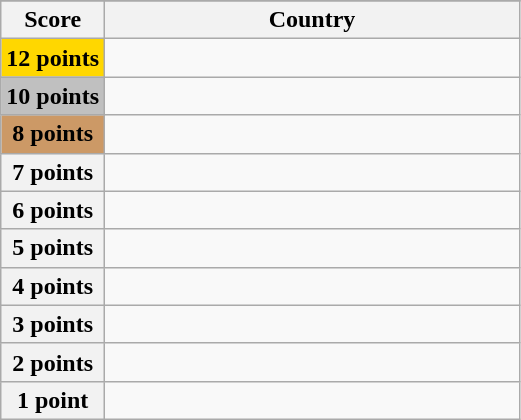<table class="wikitable">
<tr>
</tr>
<tr>
<th scope="col" width="20%">Score</th>
<th scope="col">Country</th>
</tr>
<tr>
<th scope="row" style="background:gold">12 points</th>
<td></td>
</tr>
<tr>
<th scope="row" style="background:silver">10 points</th>
<td></td>
</tr>
<tr>
<th scope="row" style="background:#CC9966">8 points</th>
<td></td>
</tr>
<tr>
<th scope="row">7 points</th>
<td></td>
</tr>
<tr>
<th scope="row">6 points</th>
<td></td>
</tr>
<tr>
<th scope="row">5 points</th>
<td></td>
</tr>
<tr>
<th scope="row">4 points</th>
<td></td>
</tr>
<tr>
<th scope="row">3 points</th>
<td></td>
</tr>
<tr>
<th scope="row">2 points</th>
<td></td>
</tr>
<tr>
<th scope="row">1 point</th>
<td></td>
</tr>
</table>
